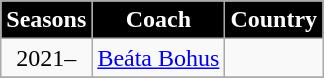<table class="wikitable" style="text-align: center">
<tr>
<th style="color:white; background:black">Seasons</th>
<th style="color:white; background:black">Coach</th>
<th style="color:white; background:black">Country</th>
</tr>
<tr>
<td style="text-align: center">2021–</td>
<td style="text-align: center"><a href='#'>Beáta Bohus</a></td>
<td style="text-align: center"></td>
</tr>
<tr>
</tr>
</table>
